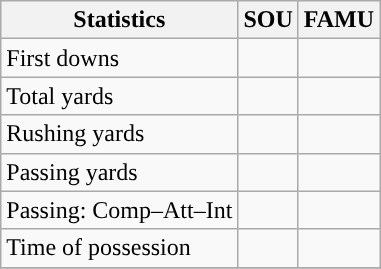<table class="wikitable" style="float: left;">
<tr>
<th>Statistics</th>
<th>SOU</th>
<th>FAMU</th>
</tr>
<tr>
<td>First downs</td>
<td></td>
<td></td>
</tr>
<tr>
<td>Total yards</td>
<td></td>
<td></td>
</tr>
<tr>
<td>Rushing yards</td>
<td></td>
<td></td>
</tr>
<tr>
<td>Passing yards</td>
<td></td>
<td></td>
</tr>
<tr>
<td>Passing: Comp–Att–Int</td>
<td></td>
<td></td>
</tr>
<tr>
<td>Time of possession</td>
<td></td>
<td></td>
</tr>
<tr>
</tr>
</table>
